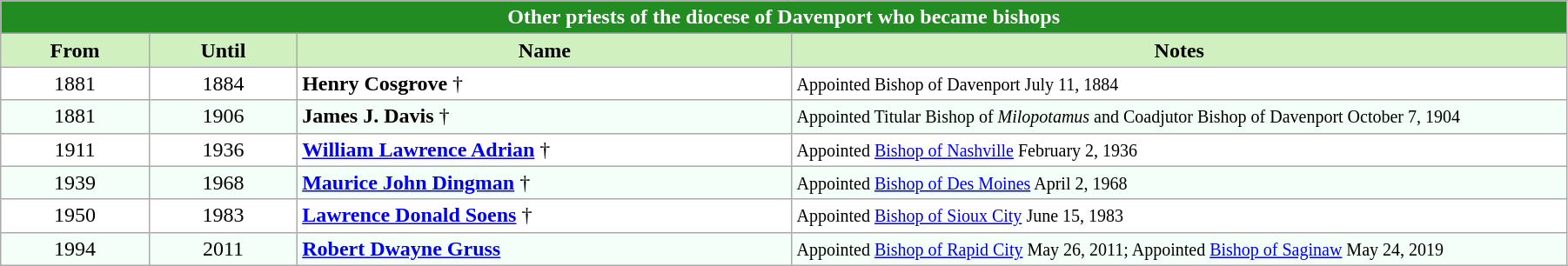<table class="wikitable" style="width:95%;" border="1" cellpadding="2">
<tr>
<th colspan="4" style="background-color: #228B22; color: white;">Other priests of the diocese of Davenport who became bishops</th>
</tr>
<tr align=center>
<th style="background-color:#D0F0C0" width="9%">From</th>
<th style="background-color:#D0F0C0" width="9%">Until</th>
<th style="background-color:#D0F0C0" width="30%">Name</th>
<th style="background-color:#D0F0C0" width="47%">Notes</th>
</tr>
<tr valign=top bgcolor="white">
<td align=center>1881</td>
<td align=center>1884</td>
<td><strong>Henry Cosgrove</strong> †</td>
<td><small>Appointed Bishop of Davenport July 11, 1884</small></td>
</tr>
<tr valign=top bgcolor="#F5FFFA">
<td align=center>1881</td>
<td align=center>1906</td>
<td><strong>James J. Davis</strong> †</td>
<td><small>Appointed Titular Bishop of <em>Milopotamus</em> and Coadjutor Bishop of Davenport October 7, 1904</small></td>
</tr>
<tr valign=top bgcolor="white">
<td align=center>1911</td>
<td align=center>1936</td>
<td><strong><a href='#'>William Lawrence Adrian</a></strong> †</td>
<td><small>Appointed <a href='#'>Bishop of Nashville</a> February 2, 1936</small></td>
</tr>
<tr valign=top bgcolor="#F5FFFA">
<td align=center>1939</td>
<td align=center>1968</td>
<td><strong><a href='#'>Maurice John Dingman</a></strong> †</td>
<td><small>Appointed <a href='#'>Bishop of Des Moines</a> April 2, 1968</small></td>
</tr>
<tr valign=top bgcolor="white">
<td align=center>1950</td>
<td align=center>1983</td>
<td><strong><a href='#'>Lawrence Donald Soens</a></strong> †</td>
<td><small>Appointed <a href='#'>Bishop of Sioux City</a> June 15, 1983</small></td>
</tr>
<tr valign=top bgcolor="#F5FFFA">
<td align=center>1994</td>
<td align=center>2011</td>
<td><strong><a href='#'>Robert Dwayne Gruss</a></strong></td>
<td><small>Appointed <a href='#'>Bishop of Rapid City</a> May 26, 2011; Appointed <a href='#'>Bishop of Saginaw</a> May 24, 2019</small></td>
</tr>
</table>
